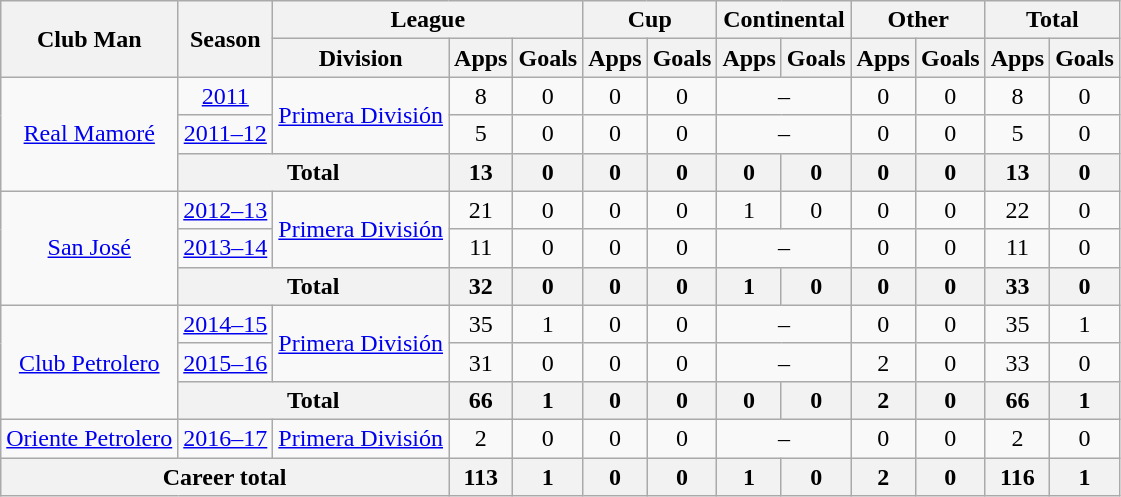<table class="wikitable" style="text-align: center">
<tr>
<th rowspan="2">Club Man</th>
<th rowspan="2">Season</th>
<th colspan="3">League</th>
<th colspan="2">Cup</th>
<th colspan="2">Continental</th>
<th colspan="2">Other</th>
<th colspan="2">Total</th>
</tr>
<tr>
<th>Division</th>
<th>Apps</th>
<th>Goals</th>
<th>Apps</th>
<th>Goals</th>
<th>Apps</th>
<th>Goals</th>
<th>Apps</th>
<th>Goals</th>
<th>Apps</th>
<th>Goals</th>
</tr>
<tr>
<td rowspan="3"><a href='#'>Real Mamoré</a></td>
<td><a href='#'>2011</a></td>
<td rowspan="2"><a href='#'>Primera División</a></td>
<td>8</td>
<td>0</td>
<td>0</td>
<td>0</td>
<td colspan="2">–</td>
<td>0</td>
<td>0</td>
<td>8</td>
<td>0</td>
</tr>
<tr>
<td><a href='#'>2011–12</a></td>
<td>5</td>
<td>0</td>
<td>0</td>
<td>0</td>
<td colspan="2">–</td>
<td>0</td>
<td>0</td>
<td>5</td>
<td>0</td>
</tr>
<tr>
<th colspan=2>Total</th>
<th>13</th>
<th>0</th>
<th>0</th>
<th>0</th>
<th>0</th>
<th>0</th>
<th>0</th>
<th>0</th>
<th>13</th>
<th>0</th>
</tr>
<tr>
<td rowspan="3"><a href='#'>San José</a></td>
<td><a href='#'>2012–13</a></td>
<td rowspan="2"><a href='#'>Primera División</a></td>
<td>21</td>
<td>0</td>
<td>0</td>
<td>0</td>
<td>1</td>
<td>0</td>
<td>0</td>
<td>0</td>
<td>22</td>
<td>0</td>
</tr>
<tr>
<td><a href='#'>2013–14</a></td>
<td>11</td>
<td>0</td>
<td>0</td>
<td>0</td>
<td colspan="2">–</td>
<td>0</td>
<td>0</td>
<td>11</td>
<td>0</td>
</tr>
<tr>
<th colspan=2>Total</th>
<th>32</th>
<th>0</th>
<th>0</th>
<th>0</th>
<th>1</th>
<th>0</th>
<th>0</th>
<th>0</th>
<th>33</th>
<th>0</th>
</tr>
<tr>
<td rowspan="3"><a href='#'>Club Petrolero</a></td>
<td><a href='#'>2014–15</a></td>
<td rowspan="2"><a href='#'>Primera División</a></td>
<td>35</td>
<td>1</td>
<td>0</td>
<td>0</td>
<td colspan="2">–</td>
<td>0</td>
<td>0</td>
<td>35</td>
<td>1</td>
</tr>
<tr>
<td><a href='#'>2015–16</a></td>
<td>31</td>
<td>0</td>
<td>0</td>
<td>0</td>
<td colspan="2">–</td>
<td>2</td>
<td>0</td>
<td>33</td>
<td>0</td>
</tr>
<tr>
<th colspan=2>Total</th>
<th>66</th>
<th>1</th>
<th>0</th>
<th>0</th>
<th>0</th>
<th>0</th>
<th>2</th>
<th>0</th>
<th>66</th>
<th>1</th>
</tr>
<tr>
<td><a href='#'>Oriente Petrolero</a></td>
<td><a href='#'>2016–17</a></td>
<td><a href='#'>Primera División</a></td>
<td>2</td>
<td>0</td>
<td>0</td>
<td>0</td>
<td colspan="2">–</td>
<td>0</td>
<td>0</td>
<td>2</td>
<td>0</td>
</tr>
<tr>
<th colspan=3>Career total</th>
<th>113</th>
<th>1</th>
<th>0</th>
<th>0</th>
<th>1</th>
<th>0</th>
<th>2</th>
<th>0</th>
<th>116</th>
<th>1</th>
</tr>
</table>
